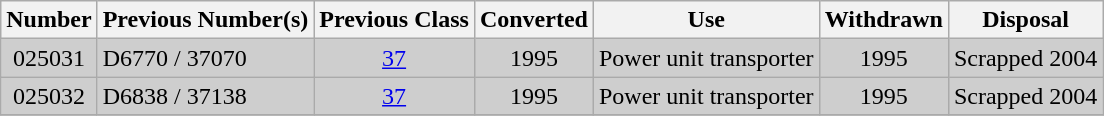<table class="wikitable">
<tr>
<th>Number</th>
<th align=left>Previous Number(s)</th>
<th>Previous Class</th>
<th>Converted</th>
<th align=left>Use</th>
<th>Withdrawn</th>
<th align=left>Disposal</th>
</tr>
<tr>
<td style="background-color:#CECECE" align=center>025031</td>
<td style="background-color:#CECECE">D6770 / 37070</td>
<td style="background-color:#CECECE" align=center><a href='#'>37</a></td>
<td style="background-color:#CECECE" align=center>1995</td>
<td style="background-color:#CECECE">Power unit transporter</td>
<td style="background-color:#CECECE" align=center>1995</td>
<td style="background-color:#CECECE">Scrapped 2004</td>
</tr>
<tr>
<td style="background-color:#CECECE" align=center>025032</td>
<td style="background-color:#CECECE">D6838 / 37138</td>
<td style="background-color:#CECECE" align=center><a href='#'>37</a></td>
<td style="background-color:#CECECE" align=center>1995</td>
<td style="background-color:#CECECE">Power unit transporter</td>
<td style="background-color:#CECECE" align=center>1995</td>
<td style="background-color:#CECECE">Scrapped 2004</td>
</tr>
<tr>
</tr>
</table>
